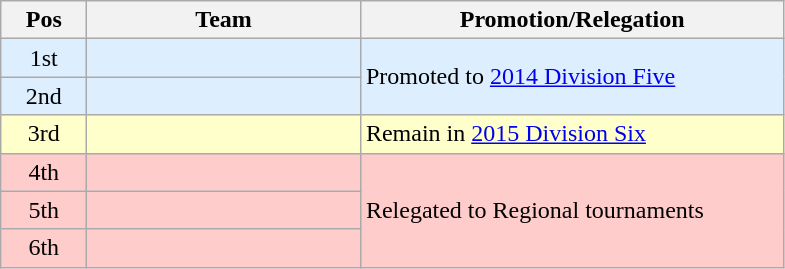<table class="wikitable">
<tr>
<th width=50>Pos</th>
<th width=175>Team</th>
<th width=275>Promotion/Relegation</th>
</tr>
<tr style="background:#ddeeff">
<td align="center">1st</td>
<td></td>
<td rowspan=2>Promoted to <a href='#'>2014 Division Five</a></td>
</tr>
<tr style="background:#ddeeff">
<td align="center">2nd</td>
<td></td>
</tr>
<tr style="background: #ffffcc;">
<td align="center">3rd</td>
<td></td>
<td>Remain in <a href='#'>2015 Division Six</a></td>
</tr>
<tr style="background: #ffcccc;">
<td align="center">4th</td>
<td></td>
<td rowspan=3>Relegated to Regional tournaments</td>
</tr>
<tr style="background:#ffcccc;">
<td align="center">5th</td>
<td></td>
</tr>
<tr style="background:#ffcccc;">
<td align="center">6th</td>
<td></td>
</tr>
</table>
